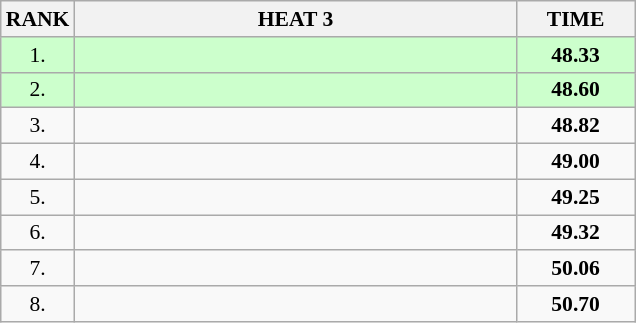<table class="wikitable" style="border-collapse: collapse; font-size: 90%;">
<tr>
<th>RANK</th>
<th style="width: 20em">HEAT 3</th>
<th style="width: 5em">TIME</th>
</tr>
<tr style="background:#ccffcc;">
<td align="center">1.</td>
<td></td>
<td align="center"><strong>48.33</strong></td>
</tr>
<tr style="background:#ccffcc;">
<td align="center">2.</td>
<td></td>
<td align="center"><strong>48.60</strong></td>
</tr>
<tr>
<td align="center">3.</td>
<td></td>
<td align="center"><strong>48.82</strong></td>
</tr>
<tr>
<td align="center">4.</td>
<td></td>
<td align="center"><strong>49.00</strong></td>
</tr>
<tr>
<td align="center">5.</td>
<td></td>
<td align="center"><strong>49.25</strong></td>
</tr>
<tr>
<td align="center">6.</td>
<td></td>
<td align="center"><strong>49.32</strong></td>
</tr>
<tr>
<td align="center">7.</td>
<td></td>
<td align="center"><strong>50.06</strong></td>
</tr>
<tr>
<td align="center">8.</td>
<td></td>
<td align="center"><strong>50.70</strong></td>
</tr>
</table>
